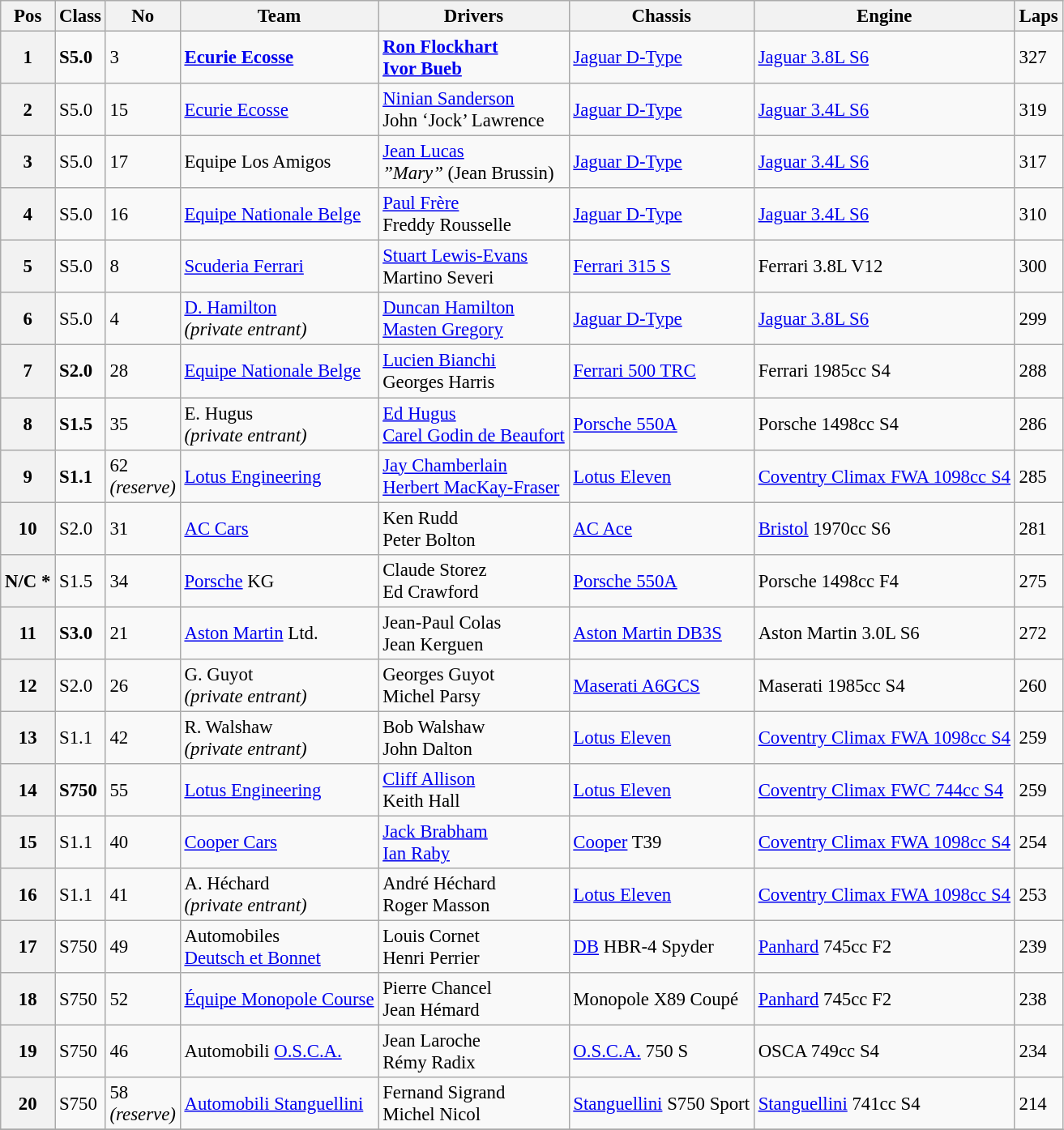<table class="wikitable" style="font-size: 95%;">
<tr>
<th>Pos</th>
<th>Class</th>
<th>No</th>
<th>Team</th>
<th>Drivers</th>
<th>Chassis</th>
<th>Engine</th>
<th>Laps</th>
</tr>
<tr>
<th>1</th>
<td><strong>S5.0</strong></td>
<td>3</td>
<td> <strong><a href='#'>Ecurie Ecosse</a></strong></td>
<td> <strong><a href='#'>Ron Flockhart</a></strong><br> <strong><a href='#'>Ivor Bueb</a></strong></td>
<td><a href='#'>Jaguar D-Type</a></td>
<td><a href='#'>Jaguar 3.8L S6</a></td>
<td>327</td>
</tr>
<tr>
<th>2</th>
<td>S5.0</td>
<td>15</td>
<td> <a href='#'>Ecurie Ecosse</a></td>
<td> <a href='#'>Ninian Sanderson</a><br> John ‘Jock’ Lawrence</td>
<td><a href='#'>Jaguar D-Type</a></td>
<td><a href='#'>Jaguar 3.4L S6</a></td>
<td>319</td>
</tr>
<tr>
<th>3</th>
<td>S5.0</td>
<td>17</td>
<td> Equipe Los Amigos</td>
<td> <a href='#'>Jean Lucas</a><br> <em>”Mary”</em> (Jean Brussin)</td>
<td><a href='#'>Jaguar D-Type</a></td>
<td><a href='#'>Jaguar 3.4L S6</a></td>
<td>317</td>
</tr>
<tr>
<th>4</th>
<td>S5.0</td>
<td>16</td>
<td> <a href='#'>Equipe Nationale Belge</a></td>
<td> <a href='#'>Paul Frère</a><br> Freddy Rousselle</td>
<td><a href='#'>Jaguar D-Type</a></td>
<td><a href='#'>Jaguar 3.4L S6</a></td>
<td>310</td>
</tr>
<tr>
<th>5</th>
<td>S5.0</td>
<td>8</td>
<td> <a href='#'>Scuderia Ferrari</a></td>
<td> <a href='#'>Stuart Lewis-Evans</a><br> Martino Severi</td>
<td><a href='#'>Ferrari 315 S</a></td>
<td>Ferrari 3.8L V12</td>
<td>300</td>
</tr>
<tr>
<th>6</th>
<td>S5.0</td>
<td>4</td>
<td> <a href='#'>D. Hamilton</a><br><em>(private entrant)</em></td>
<td> <a href='#'>Duncan Hamilton</a><br> <a href='#'>Masten Gregory</a></td>
<td><a href='#'>Jaguar D-Type</a></td>
<td><a href='#'>Jaguar 3.8L S6</a></td>
<td>299</td>
</tr>
<tr>
<th>7</th>
<td><strong>S2.0</strong></td>
<td>28</td>
<td> <a href='#'>Equipe Nationale Belge</a></td>
<td> <a href='#'>Lucien Bianchi</a><br> Georges Harris</td>
<td><a href='#'>Ferrari 500 TRC</a></td>
<td>Ferrari 1985cc S4</td>
<td>288</td>
</tr>
<tr>
<th>8</th>
<td><strong>S1.5</strong></td>
<td>35</td>
<td> E. Hugus<br><em>(private entrant)</em></td>
<td> <a href='#'>Ed Hugus</a><br> <a href='#'>Carel Godin de Beaufort</a></td>
<td><a href='#'>Porsche 550A</a></td>
<td>Porsche 1498cc S4</td>
<td>286</td>
</tr>
<tr>
<th>9</th>
<td><strong>S1.1</strong></td>
<td>62<br><em>(reserve)</em></td>
<td> <a href='#'>Lotus Engineering</a></td>
<td> <a href='#'>Jay Chamberlain</a><br> <a href='#'>Herbert MacKay-Fraser</a></td>
<td><a href='#'>Lotus Eleven</a></td>
<td><a href='#'>Coventry Climax FWA 1098cc S4</a></td>
<td>285</td>
</tr>
<tr>
<th>10</th>
<td>S2.0</td>
<td>31</td>
<td> <a href='#'>AC Cars</a></td>
<td> Ken Rudd<br> Peter Bolton</td>
<td><a href='#'>AC Ace</a></td>
<td><a href='#'>Bristol</a> 1970cc S6</td>
<td>281</td>
</tr>
<tr>
<th>N/C *</th>
<td>S1.5</td>
<td>34</td>
<td> <a href='#'>Porsche</a> KG</td>
<td> Claude Storez<br> Ed Crawford</td>
<td><a href='#'>Porsche 550A</a></td>
<td>Porsche 1498cc F4</td>
<td>275</td>
</tr>
<tr>
<th>11</th>
<td><strong>S3.0</strong></td>
<td>21</td>
<td> <a href='#'>Aston Martin</a> Ltd.</td>
<td> Jean-Paul Colas<br> Jean Kerguen</td>
<td><a href='#'>Aston Martin DB3S</a></td>
<td>Aston Martin 3.0L S6</td>
<td>272</td>
</tr>
<tr>
<th>12</th>
<td>S2.0</td>
<td>26</td>
<td> G. Guyot<br><em>(private entrant)</em></td>
<td> Georges Guyot<br> Michel Parsy</td>
<td><a href='#'>Maserati A6GCS</a></td>
<td>Maserati 1985cc S4</td>
<td>260</td>
</tr>
<tr>
<th>13</th>
<td>S1.1</td>
<td>42</td>
<td> R. Walshaw<br><em>(private entrant)</em></td>
<td> Bob Walshaw<br> John Dalton</td>
<td><a href='#'>Lotus Eleven</a></td>
<td><a href='#'>Coventry Climax FWA 1098cc S4</a></td>
<td>259</td>
</tr>
<tr>
<th>14</th>
<td><strong>S750</strong></td>
<td>55</td>
<td> <a href='#'>Lotus Engineering</a></td>
<td> <a href='#'>Cliff Allison</a> <br> Keith Hall</td>
<td><a href='#'>Lotus Eleven</a></td>
<td><a href='#'>Coventry Climax FWC 744cc S4</a></td>
<td>259</td>
</tr>
<tr>
<th>15</th>
<td>S1.1</td>
<td>40</td>
<td> <a href='#'>Cooper Cars</a></td>
<td> <a href='#'>Jack Brabham</a><br> <a href='#'>Ian Raby</a></td>
<td><a href='#'>Cooper</a> T39</td>
<td><a href='#'>Coventry Climax FWA 1098cc S4</a></td>
<td>254</td>
</tr>
<tr>
<th>16</th>
<td>S1.1</td>
<td>41</td>
<td> A. Héchard<br><em>(private entrant)</em></td>
<td> André Héchard<br> Roger Masson</td>
<td><a href='#'>Lotus Eleven</a></td>
<td><a href='#'>Coventry Climax FWA 1098cc S4</a></td>
<td>253</td>
</tr>
<tr>
<th>17</th>
<td>S750</td>
<td>49</td>
<td> Automobiles<br><a href='#'>Deutsch et Bonnet</a></td>
<td> Louis Cornet<br> Henri Perrier</td>
<td><a href='#'>DB</a> HBR-4 Spyder</td>
<td><a href='#'>Panhard</a> 745cc F2</td>
<td>239</td>
</tr>
<tr>
<th>18</th>
<td>S750</td>
<td>52</td>
<td> <a href='#'>Équipe Monopole Course</a></td>
<td> Pierre Chancel<br> Jean Hémard</td>
<td>Monopole X89 Coupé</td>
<td><a href='#'>Panhard</a> 745cc F2</td>
<td>238</td>
</tr>
<tr>
<th>19</th>
<td>S750</td>
<td>46</td>
<td> Automobili <a href='#'>O.S.C.A.</a></td>
<td> Jean Laroche<br> Rémy Radix</td>
<td><a href='#'>O.S.C.A.</a> 750 S</td>
<td>OSCA 749cc S4</td>
<td>234</td>
</tr>
<tr>
<th>20</th>
<td>S750</td>
<td>58<br><em>(reserve)</em></td>
<td> <a href='#'>Automobili Stanguellini</a></td>
<td> Fernand Sigrand<br> Michel Nicol</td>
<td><a href='#'>Stanguellini</a> S750 Sport</td>
<td><a href='#'>Stanguellini</a> 741cc S4</td>
<td>214</td>
</tr>
<tr>
</tr>
</table>
